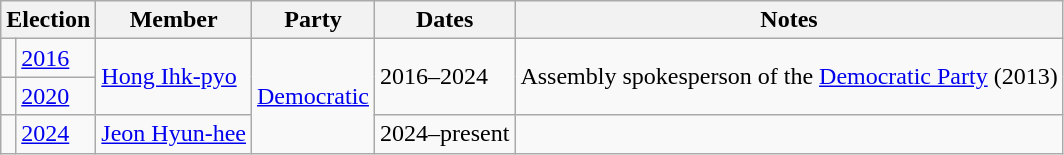<table class="wikitable">
<tr>
<th colspan="2">Election</th>
<th>Member</th>
<th>Party</th>
<th>Dates</th>
<th>Notes</th>
</tr>
<tr>
<td bgcolor=></td>
<td><a href='#'>2016</a></td>
<td rowspan="2"><a href='#'>Hong Ihk-pyo</a></td>
<td rowspan="3"><a href='#'>Democratic</a></td>
<td rowspan="2">2016–2024</td>
<td rowspan="2">Assembly spokesperson of the <a href='#'>Democratic Party</a> (2013)</td>
</tr>
<tr>
<td bgcolor=></td>
<td><a href='#'>2020</a></td>
</tr>
<tr>
<td bgcolor=></td>
<td><a href='#'>2024</a></td>
<td><a href='#'>Jeon Hyun-hee</a></td>
<td>2024–present</td>
<td></td>
</tr>
</table>
